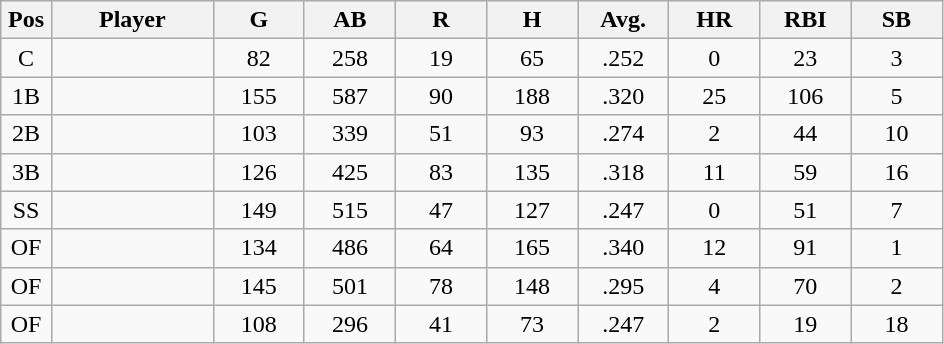<table class="wikitable sortable">
<tr>
<th bgcolor="#DDDDFF" width="5%">Pos</th>
<th bgcolor="#DDDDFF" width="16%">Player</th>
<th bgcolor="#DDDDFF" width="9%">G</th>
<th bgcolor="#DDDDFF" width="9%">AB</th>
<th bgcolor="#DDDDFF" width="9%">R</th>
<th bgcolor="#DDDDFF" width="9%">H</th>
<th bgcolor="#DDDDFF" width="9%">Avg.</th>
<th bgcolor="#DDDDFF" width="9%">HR</th>
<th bgcolor="#DDDDFF" width="9%">RBI</th>
<th bgcolor="#DDDDFF" width="9%">SB</th>
</tr>
<tr align="center">
<td>C</td>
<td></td>
<td>82</td>
<td>258</td>
<td>19</td>
<td>65</td>
<td>.252</td>
<td>0</td>
<td>23</td>
<td>3</td>
</tr>
<tr align="center">
<td>1B</td>
<td></td>
<td>155</td>
<td>587</td>
<td>90</td>
<td>188</td>
<td>.320</td>
<td>25</td>
<td>106</td>
<td>5</td>
</tr>
<tr align="center">
<td>2B</td>
<td></td>
<td>103</td>
<td>339</td>
<td>51</td>
<td>93</td>
<td>.274</td>
<td>2</td>
<td>44</td>
<td>10</td>
</tr>
<tr align="center">
<td>3B</td>
<td></td>
<td>126</td>
<td>425</td>
<td>83</td>
<td>135</td>
<td>.318</td>
<td>11</td>
<td>59</td>
<td>16</td>
</tr>
<tr align="center">
<td>SS</td>
<td></td>
<td>149</td>
<td>515</td>
<td>47</td>
<td>127</td>
<td>.247</td>
<td>0</td>
<td>51</td>
<td>7</td>
</tr>
<tr align="center">
<td>OF</td>
<td></td>
<td>134</td>
<td>486</td>
<td>64</td>
<td>165</td>
<td>.340</td>
<td>12</td>
<td>91</td>
<td>1</td>
</tr>
<tr align="center">
<td>OF</td>
<td></td>
<td>145</td>
<td>501</td>
<td>78</td>
<td>148</td>
<td>.295</td>
<td>4</td>
<td>70</td>
<td>2</td>
</tr>
<tr align="center">
<td>OF</td>
<td></td>
<td>108</td>
<td>296</td>
<td>41</td>
<td>73</td>
<td>.247</td>
<td>2</td>
<td>19</td>
<td>18</td>
</tr>
</table>
